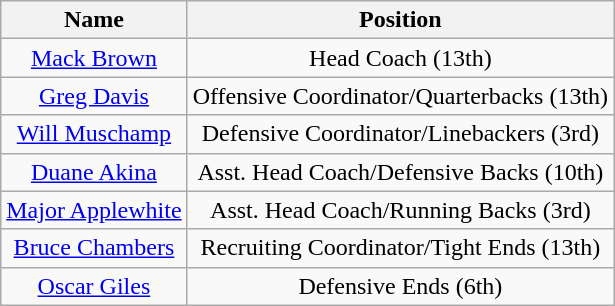<table class="wikitable">
<tr>
<th>Name</th>
<th>Position</th>
</tr>
<tr style="text-align:center;">
<td><a href='#'>Mack Brown</a></td>
<td>Head Coach (13th)</td>
</tr>
<tr style="text-align:center;">
<td><a href='#'>Greg Davis</a></td>
<td>Offensive Coordinator/Quarterbacks (13th)</td>
</tr>
<tr style="text-align:center;">
<td><a href='#'>Will Muschamp</a></td>
<td>Defensive Coordinator/Linebackers (3rd)</td>
</tr>
<tr style="text-align:center;">
<td><a href='#'>Duane Akina</a></td>
<td>Asst. Head Coach/Defensive Backs (10th)</td>
</tr>
<tr style="text-align:center;">
<td><a href='#'>Major Applewhite</a></td>
<td>Asst. Head Coach/Running Backs (3rd)</td>
</tr>
<tr style="text-align:center;">
<td><a href='#'>Bruce Chambers</a></td>
<td>Recruiting Coordinator/Tight Ends (13th)</td>
</tr>
<tr style="text-align:center;">
<td><a href='#'>Oscar Giles</a></td>
<td>Defensive Ends (6th)</td>
</tr>
</table>
